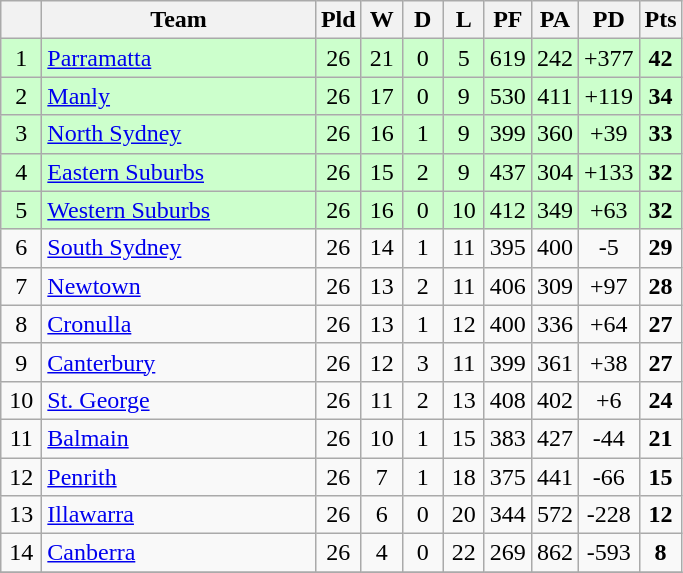<table class="wikitable" style="text-align:center;">
<tr>
<th width=20 abbr="Position×"></th>
<th width=175>Team</th>
<th width=20 abbr="Played">Pld</th>
<th width=20 abbr="Won">W</th>
<th width=20 abbr="Drawn">D</th>
<th width=20 abbr="Lost">L</th>
<th width=20 abbr="Points for">PF</th>
<th width=20 abbr="Points against">PA</th>
<th width=20 abbr="Points difference">PD</th>
<th width=20 abbr="Points">Pts</th>
</tr>
<tr style="background: #ccffcc;">
<td>1</td>
<td style="text-align:left;"> <a href='#'>Parramatta</a></td>
<td>26</td>
<td>21</td>
<td>0</td>
<td>5</td>
<td>619</td>
<td>242</td>
<td>+377</td>
<td><strong>42</strong></td>
</tr>
<tr style="background: #ccffcc;">
<td>2</td>
<td style="text-align:left;"> <a href='#'>Manly</a></td>
<td>26</td>
<td>17</td>
<td>0</td>
<td>9</td>
<td>530</td>
<td>411</td>
<td>+119</td>
<td><strong>34</strong></td>
</tr>
<tr style="background: #ccffcc;">
<td>3</td>
<td style="text-align:left;"> <a href='#'>North Sydney</a></td>
<td>26</td>
<td>16</td>
<td>1</td>
<td>9</td>
<td>399</td>
<td>360</td>
<td>+39</td>
<td><strong>33</strong></td>
</tr>
<tr style="background: #ccffcc;">
<td>4</td>
<td style="text-align:left;"> <a href='#'>Eastern Suburbs</a></td>
<td>26</td>
<td>15</td>
<td>2</td>
<td>9</td>
<td>437</td>
<td>304</td>
<td>+133</td>
<td><strong>32</strong></td>
</tr>
<tr style="background: #ccffcc;">
<td>5</td>
<td style="text-align:left;"> <a href='#'>Western Suburbs</a></td>
<td>26</td>
<td>16</td>
<td>0</td>
<td>10</td>
<td>412</td>
<td>349</td>
<td>+63</td>
<td><strong>32</strong></td>
</tr>
<tr>
<td>6</td>
<td style="text-align:left;"> <a href='#'>South Sydney</a></td>
<td>26</td>
<td>14</td>
<td>1</td>
<td>11</td>
<td>395</td>
<td>400</td>
<td>-5</td>
<td><strong>29</strong></td>
</tr>
<tr>
<td>7</td>
<td style="text-align:left;"> <a href='#'>Newtown</a></td>
<td>26</td>
<td>13</td>
<td>2</td>
<td>11</td>
<td>406</td>
<td>309</td>
<td>+97</td>
<td><strong>28</strong></td>
</tr>
<tr>
<td>8</td>
<td style="text-align:left;"> <a href='#'>Cronulla</a></td>
<td>26</td>
<td>13</td>
<td>1</td>
<td>12</td>
<td>400</td>
<td>336</td>
<td>+64</td>
<td><strong>27</strong></td>
</tr>
<tr>
<td>9</td>
<td style="text-align:left;"> <a href='#'>Canterbury</a></td>
<td>26</td>
<td>12</td>
<td>3</td>
<td>11</td>
<td>399</td>
<td>361</td>
<td>+38</td>
<td><strong>27</strong></td>
</tr>
<tr>
<td>10</td>
<td style="text-align:left;"> <a href='#'>St. George</a></td>
<td>26</td>
<td>11</td>
<td>2</td>
<td>13</td>
<td>408</td>
<td>402</td>
<td>+6</td>
<td><strong>24</strong></td>
</tr>
<tr>
<td>11</td>
<td style="text-align:left;"> <a href='#'>Balmain</a></td>
<td>26</td>
<td>10</td>
<td>1</td>
<td>15</td>
<td>383</td>
<td>427</td>
<td>-44</td>
<td><strong>21</strong></td>
</tr>
<tr>
<td>12</td>
<td style="text-align:left;"> <a href='#'>Penrith</a></td>
<td>26</td>
<td>7</td>
<td>1</td>
<td>18</td>
<td>375</td>
<td>441</td>
<td>-66</td>
<td><strong>15</strong></td>
</tr>
<tr>
<td>13</td>
<td style="text-align:left;"> <a href='#'>Illawarra</a></td>
<td>26</td>
<td>6</td>
<td>0</td>
<td>20</td>
<td>344</td>
<td>572</td>
<td>-228</td>
<td><strong>12</strong></td>
</tr>
<tr>
<td>14</td>
<td style="text-align:left;"> <a href='#'>Canberra</a></td>
<td>26</td>
<td>4</td>
<td>0</td>
<td>22</td>
<td>269</td>
<td>862</td>
<td>-593</td>
<td><strong>8</strong></td>
</tr>
<tr>
</tr>
</table>
